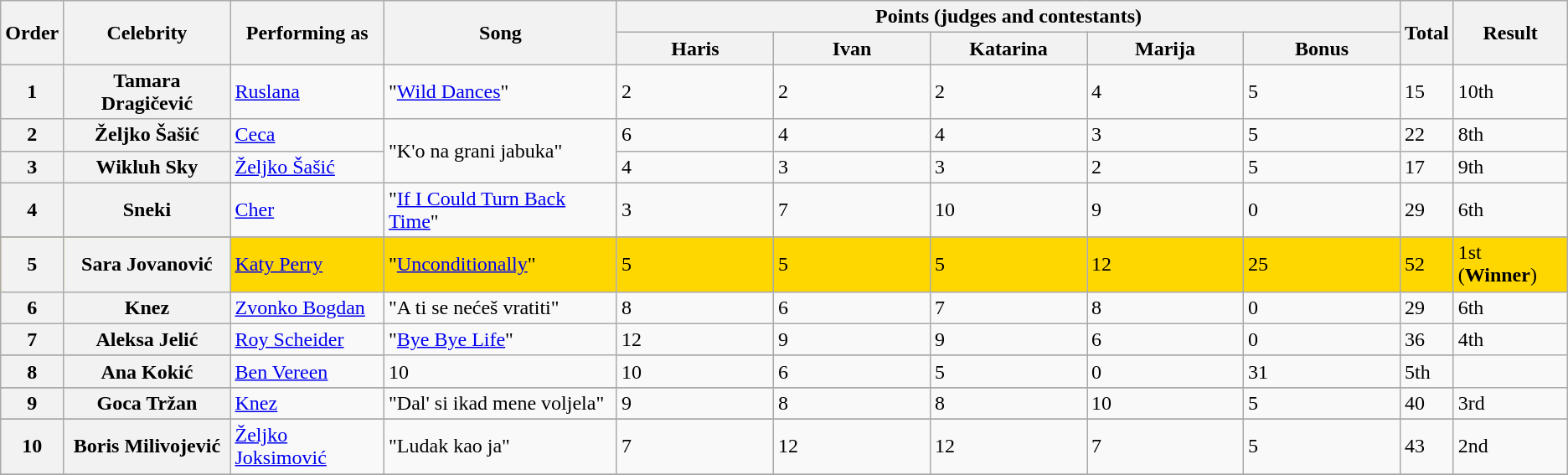<table class=wikitable>
<tr>
<th rowspan="2">Order</th>
<th rowspan="2">Celebrity</th>
<th rowspan="2">Performing as</th>
<th rowspan="2">Song</th>
<th colspan="5" style="width:50%;">Points (judges and contestants)</th>
<th rowspan="2">Total</th>
<th rowspan="2">Result</th>
</tr>
<tr>
<th style="width:10%;">Haris</th>
<th style="width:10%;">Ivan</th>
<th style="width:10%;">Katarina</th>
<th style="width:10%;">Marija</th>
<th style="width:10%;">Bonus</th>
</tr>
<tr>
<th scope="row">1</th>
<th scope="row">Tamara Dragičević</th>
<td><a href='#'>Ruslana</a></td>
<td>"<a href='#'>Wild Dances</a>"</td>
<td>2</td>
<td>2</td>
<td>2</td>
<td>4</td>
<td>5</td>
<td>15</td>
<td>10th</td>
</tr>
<tr>
<th scope="row">2</th>
<th scope="row">Željko Šašić</th>
<td><a href='#'>Ceca</a></td>
<td rowspan="2">"K'o na grani jabuka" </td>
<td>6</td>
<td>4</td>
<td>4</td>
<td>3</td>
<td>5</td>
<td>22</td>
<td>8th</td>
</tr>
<tr>
<th scope="row">3</th>
<th scope="row">Wikluh Sky</th>
<td><a href='#'>Željko Šašić</a></td>
<td>4</td>
<td>3</td>
<td>3</td>
<td>2</td>
<td>5</td>
<td>17</td>
<td>9th</td>
</tr>
<tr>
<th scope="row">4</th>
<th scope="row">Sneki</th>
<td><a href='#'>Cher</a></td>
<td>"<a href='#'>If I Could Turn Back Time</a>"</td>
<td>3</td>
<td>7</td>
<td>10</td>
<td>9</td>
<td>0</td>
<td>29</td>
<td>6th</td>
</tr>
<tr>
</tr>
<tr bgcolor="gold">
<th scope="row">5</th>
<th scope="row">Sara Jovanović</th>
<td><a href='#'>Katy Perry</a></td>
<td>"<a href='#'>Unconditionally</a>"</td>
<td>5</td>
<td>5</td>
<td>5</td>
<td>12</td>
<td>25</td>
<td>52</td>
<td>1st (<strong>Winner</strong>)</td>
</tr>
<tr>
<th scope="row">6</th>
<th scope="row">Knez</th>
<td><a href='#'>Zvonko Bogdan</a></td>
<td>"A ti se nećeš vratiti"</td>
<td>8</td>
<td>6</td>
<td>7</td>
<td>8</td>
<td>0</td>
<td>29</td>
<td>6th</td>
</tr>
<tr>
<th scope="row">7</th>
<th scope="row">Aleksa Jelić</th>
<td><a href='#'>Roy Scheider</a></td>
<td rowspan="2">"<a href='#'>Bye Bye Life</a>" </td>
<td>12</td>
<td>9</td>
<td>9</td>
<td>6</td>
<td>0</td>
<td>36</td>
<td>4th</td>
</tr>
<tr>
</tr>
<tr>
<th scope="row">8</th>
<th scope="row">Ana Kokić</th>
<td><a href='#'>Ben Vereen</a></td>
<td>10</td>
<td>10</td>
<td>6</td>
<td>5</td>
<td>0</td>
<td>31</td>
<td>5th</td>
</tr>
<tr>
</tr>
<tr -bgcolor="tan">
<th scope="row">9</th>
<th scope="row">Goca Tržan</th>
<td><a href='#'>Knez</a></td>
<td>"Dal' si ikad mene voljela"</td>
<td>9</td>
<td>8</td>
<td>8</td>
<td>10</td>
<td>5</td>
<td>40</td>
<td>3rd</td>
</tr>
<tr>
</tr>
<tr -bgcolor="silver">
<th scope="row">10</th>
<th scope="row">Boris Milivojević</th>
<td><a href='#'>Željko Joksimović</a></td>
<td>"Ludak kao ja"</td>
<td>7</td>
<td>12</td>
<td>12</td>
<td>7</td>
<td>5</td>
<td>43</td>
<td>2nd</td>
</tr>
<tr>
</tr>
</table>
